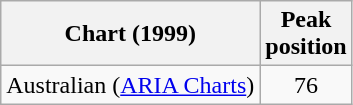<table class="wikitable sortable">
<tr>
<th>Chart (1999)</th>
<th>Peak<br>position</th>
</tr>
<tr>
<td>Australian (<a href='#'>ARIA Charts</a>)</td>
<td align=center>76</td>
</tr>
</table>
